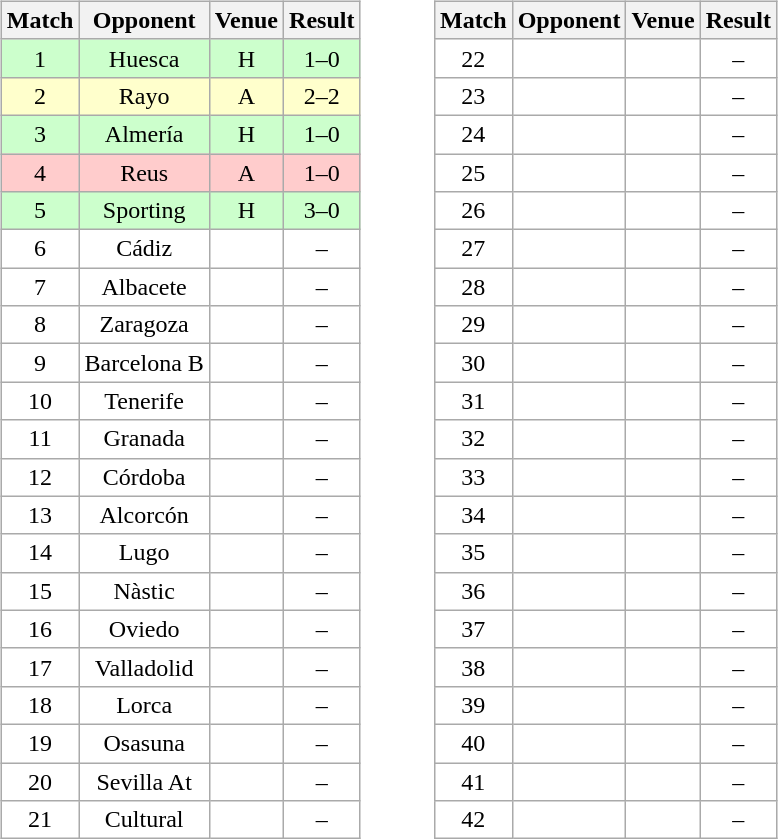<table>
<tr>
<td valign=top width=25%><br><table class="wikitable" style="font-size:100%; text-align:center">
<tr>
<th>Match</th>
<th>Opponent</th>
<th>Venue</th>
<th>Result</th>
</tr>
<tr bgcolor= CCFFCC>
<td>1</td>
<td>Huesca</td>
<td>H</td>
<td>1–0</td>
</tr>
<tr bgcolor= FFFFCC>
<td>2</td>
<td>Rayo</td>
<td>A</td>
<td>2–2</td>
</tr>
<tr bgcolor= CCFFCC>
<td>3</td>
<td>Almería</td>
<td>H</td>
<td>1–0</td>
</tr>
<tr bgcolor= FFCCCC>
<td>4</td>
<td>Reus</td>
<td>A</td>
<td>1–0</td>
</tr>
<tr bgcolor= CCFFCC>
<td>5</td>
<td>Sporting</td>
<td>H</td>
<td>3–0</td>
</tr>
<tr bgcolor= ffffff>
<td>6</td>
<td>Cádiz</td>
<td></td>
<td>–</td>
</tr>
<tr bgcolor= ffffff>
<td>7</td>
<td>Albacete</td>
<td></td>
<td>–</td>
</tr>
<tr bgcolor= ffffff>
<td>8</td>
<td>Zaragoza</td>
<td></td>
<td>–</td>
</tr>
<tr bgcolor= ffffff>
<td>9</td>
<td>Barcelona B</td>
<td></td>
<td>–</td>
</tr>
<tr bgcolor= ffffff>
<td>10</td>
<td>Tenerife</td>
<td></td>
<td>–</td>
</tr>
<tr bgcolor= ffffff>
<td>11</td>
<td>Granada</td>
<td></td>
<td>–</td>
</tr>
<tr bgcolor= ffffff>
<td>12</td>
<td>Córdoba</td>
<td></td>
<td>–</td>
</tr>
<tr bgcolor= ffffff>
<td>13</td>
<td>Alcorcón</td>
<td></td>
<td>–</td>
</tr>
<tr bgcolor= ffffff>
<td>14</td>
<td>Lugo</td>
<td></td>
<td>–</td>
</tr>
<tr bgcolor= ffffff>
<td>15</td>
<td>Nàstic</td>
<td></td>
<td>–</td>
</tr>
<tr bgcolor= ffffff>
<td>16</td>
<td>Oviedo</td>
<td></td>
<td>–</td>
</tr>
<tr bgcolor= ffffff>
<td>17</td>
<td>Valladolid</td>
<td></td>
<td>–</td>
</tr>
<tr bgcolor= ffffff>
<td>18</td>
<td>Lorca</td>
<td></td>
<td>–</td>
</tr>
<tr bgcolor= ffffff>
<td>19</td>
<td>Osasuna</td>
<td></td>
<td>–</td>
</tr>
<tr bgcolor= ffffff>
<td>20</td>
<td>Sevilla At</td>
<td></td>
<td>–</td>
</tr>
<tr bgcolor= ffffff>
<td>21</td>
<td>Cultural</td>
<td></td>
<td>–</td>
</tr>
</table>
</td>
<td valign="top" width=65%><br><table class="wikitable" style="font-size:100%; text-align:center">
<tr>
<th>Match</th>
<th>Opponent</th>
<th>Venue</th>
<th>Result</th>
</tr>
<tr bgcolor= ffffff>
<td>22</td>
<td></td>
<td></td>
<td>–</td>
</tr>
<tr bgcolor= ffffff>
<td>23</td>
<td></td>
<td></td>
<td>–</td>
</tr>
<tr bgcolor= ffffff>
<td>24</td>
<td></td>
<td></td>
<td>–</td>
</tr>
<tr bgcolor= ffffff>
<td>25</td>
<td></td>
<td></td>
<td>–</td>
</tr>
<tr bgcolor= ffffff>
<td>26</td>
<td></td>
<td></td>
<td>–</td>
</tr>
<tr bgcolor= ffffff>
<td>27</td>
<td></td>
<td></td>
<td>–</td>
</tr>
<tr bgcolor= ffffff>
<td>28</td>
<td></td>
<td></td>
<td>–</td>
</tr>
<tr bgcolor= ffffff>
<td>29</td>
<td></td>
<td></td>
<td>–</td>
</tr>
<tr bgcolor= ffffff>
<td>30</td>
<td></td>
<td></td>
<td>–</td>
</tr>
<tr bgcolor= ffffff>
<td>31</td>
<td></td>
<td></td>
<td>–</td>
</tr>
<tr bgcolor= ffffff>
<td>32</td>
<td></td>
<td></td>
<td>–</td>
</tr>
<tr bgcolor= ffffff>
<td>33</td>
<td></td>
<td></td>
<td>–</td>
</tr>
<tr bgcolor= ffffff>
<td>34</td>
<td></td>
<td></td>
<td>–</td>
</tr>
<tr bgcolor= ffffff>
<td>35</td>
<td></td>
<td></td>
<td>–</td>
</tr>
<tr bgcolor= ffffff>
<td>36</td>
<td></td>
<td></td>
<td>–</td>
</tr>
<tr bgcolor= ffffff>
<td>37</td>
<td></td>
<td></td>
<td>–</td>
</tr>
<tr bgcolor= ffffff>
<td>38</td>
<td></td>
<td></td>
<td>–</td>
</tr>
<tr bgcolor= ffffff>
<td>39</td>
<td></td>
<td></td>
<td>–</td>
</tr>
<tr bgcolor= ffffff>
<td>40</td>
<td></td>
<td></td>
<td>–</td>
</tr>
<tr bgcolor= ffffff>
<td>41</td>
<td></td>
<td></td>
<td>–</td>
</tr>
<tr bgcolor= ffffff>
<td>42</td>
<td></td>
<td></td>
<td>–</td>
</tr>
</table>
</td>
</tr>
</table>
